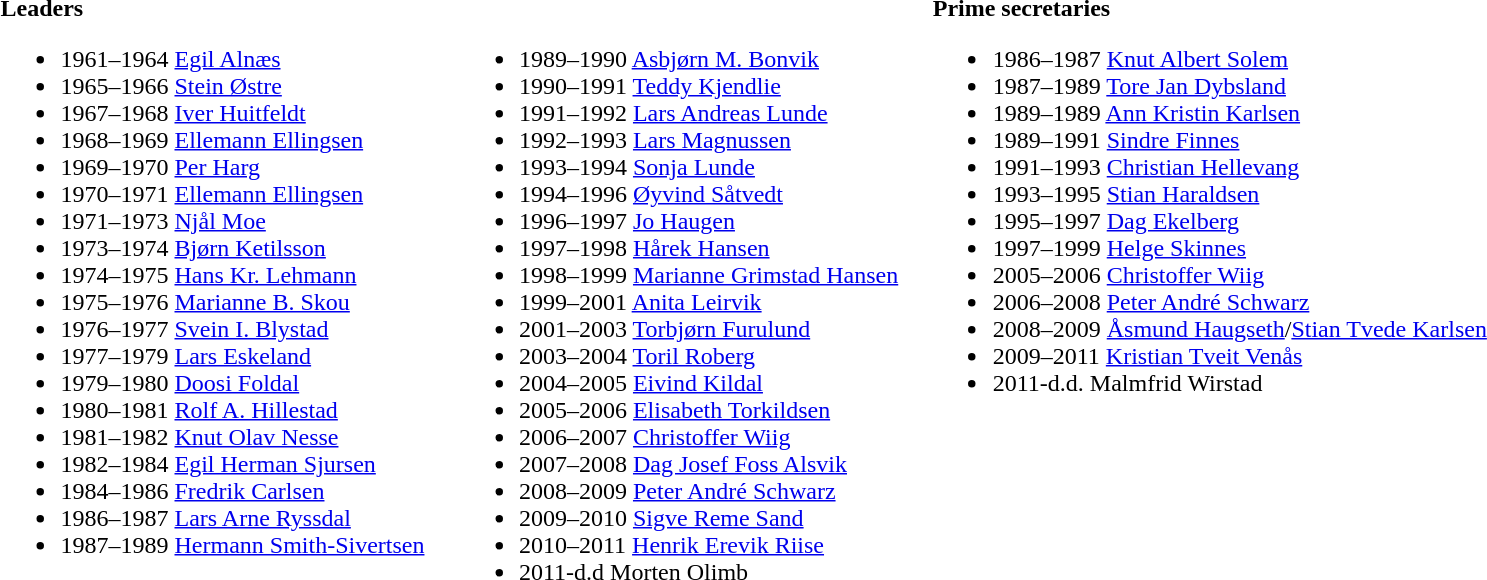<table>
<tr>
<td valign="top"><br><strong>Leaders</strong><ul><li>1961–1964 <a href='#'>Egil Alnæs</a></li><li>1965–1966 <a href='#'>Stein Østre</a></li><li>1967–1968 <a href='#'>Iver Huitfeldt</a></li><li>1968–1969 <a href='#'>Ellemann Ellingsen</a></li><li>1969–1970 <a href='#'>Per Harg</a></li><li>1970–1971 <a href='#'>Ellemann Ellingsen</a></li><li>1971–1973 <a href='#'>Njål Moe</a></li><li>1973–1974 <a href='#'>Bjørn Ketilsson</a></li><li>1974–1975 <a href='#'>Hans Kr. Lehmann</a></li><li>1975–1976 <a href='#'>Marianne B. Skou</a></li><li>1976–1977 <a href='#'>Svein I. Blystad</a></li><li>1977–1979 <a href='#'>Lars Eskeland</a></li><li>1979–1980 <a href='#'>Doosi Foldal</a></li><li>1980–1981 <a href='#'>Rolf A. Hillestad</a></li><li>1981–1982 <a href='#'>Knut Olav Nesse</a></li><li>1982–1984 <a href='#'>Egil Herman Sjursen</a></li><li>1984–1986 <a href='#'>Fredrik Carlsen</a></li><li>1986–1987 <a href='#'>Lars Arne Ryssdal</a></li><li>1987–1989 <a href='#'>Hermann Smith-Sivertsen</a></li></ul></td>
<td width="15"> </td>
<td valign="top"><br><br><ul><li>1989–1990 <a href='#'>Asbjørn M. Bonvik</a></li><li>1990–1991 <a href='#'>Teddy Kjendlie</a></li><li>1991–1992 <a href='#'>Lars Andreas Lunde</a></li><li>1992–1993 <a href='#'>Lars Magnussen</a></li><li>1993–1994 <a href='#'>Sonja Lunde</a></li><li>1994–1996 <a href='#'>Øyvind Såtvedt</a></li><li>1996–1997 <a href='#'>Jo Haugen</a></li><li>1997–1998 <a href='#'>Hårek Hansen</a></li><li>1998–1999 <a href='#'>Marianne Grimstad Hansen</a></li><li>1999–2001 <a href='#'>Anita Leirvik</a></li><li>2001–2003 <a href='#'>Torbjørn Furulund</a></li><li>2003–2004 <a href='#'>Toril Roberg</a></li><li>2004–2005 <a href='#'>Eivind Kildal</a></li><li>2005–2006 <a href='#'>Elisabeth Torkildsen</a></li><li>2006–2007 <a href='#'>Christoffer Wiig</a></li><li>2007–2008 <a href='#'>Dag Josef Foss Alsvik</a></li><li>2008–2009 <a href='#'>Peter André Schwarz</a></li><li>2009–2010 <a href='#'>Sigve Reme Sand</a></li><li>2010–2011 <a href='#'>Henrik Erevik Riise</a></li><li>2011-d.d Morten Olimb</li></ul></td>
<td width="15"> </td>
<td valign="top"><br><strong>Prime secretaries</strong><ul><li>1986–1987 <a href='#'>Knut Albert Solem</a></li><li>1987–1989 <a href='#'>Tore Jan Dybsland</a></li><li>1989–1989 <a href='#'>Ann Kristin Karlsen</a></li><li>1989–1991 <a href='#'>Sindre Finnes</a></li><li>1991–1993 <a href='#'>Christian Hellevang</a></li><li>1993–1995 <a href='#'>Stian Haraldsen</a></li><li>1995–1997 <a href='#'>Dag Ekelberg</a></li><li>1997–1999 <a href='#'>Helge Skinnes</a></li><li>2005–2006 <a href='#'>Christoffer Wiig</a></li><li>2006–2008 <a href='#'>Peter André Schwarz</a></li><li>2008–2009 <a href='#'>Åsmund Haugseth</a>/<a href='#'>Stian Tvede Karlsen</a></li><li>2009–2011 <a href='#'>Kristian Tveit Venås</a></li><li>2011-d.d.           Malmfrid Wirstad</li></ul></td>
</tr>
</table>
